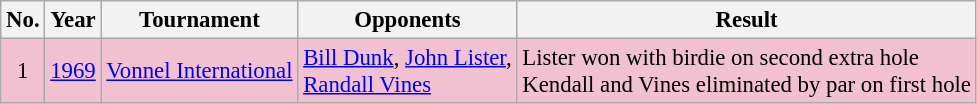<table class="wikitable" style="font-size:95%;">
<tr>
<th>No.</th>
<th>Year</th>
<th>Tournament</th>
<th>Opponents</th>
<th>Result</th>
</tr>
<tr style="background:#F2C1D1;">
<td align=center>1</td>
<td><a href='#'>1969</a></td>
<td><a href='#'>Vonnel International</a></td>
<td> <a href='#'>Bill Dunk</a>,  <a href='#'>John Lister</a>,<br> <a href='#'>Randall Vines</a></td>
<td>Lister won with birdie on second extra hole<br>Kendall and Vines eliminated by par on first hole</td>
</tr>
</table>
